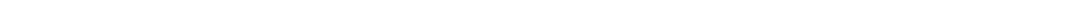<table style="width:88%; text-align:center;">
<tr style="color:white;">
<td style="background:"><strong>2</strong></td>
<td style="background:"><strong>8</strong></td>
<td style="background:"><strong>22</strong></td>
</tr>
</table>
